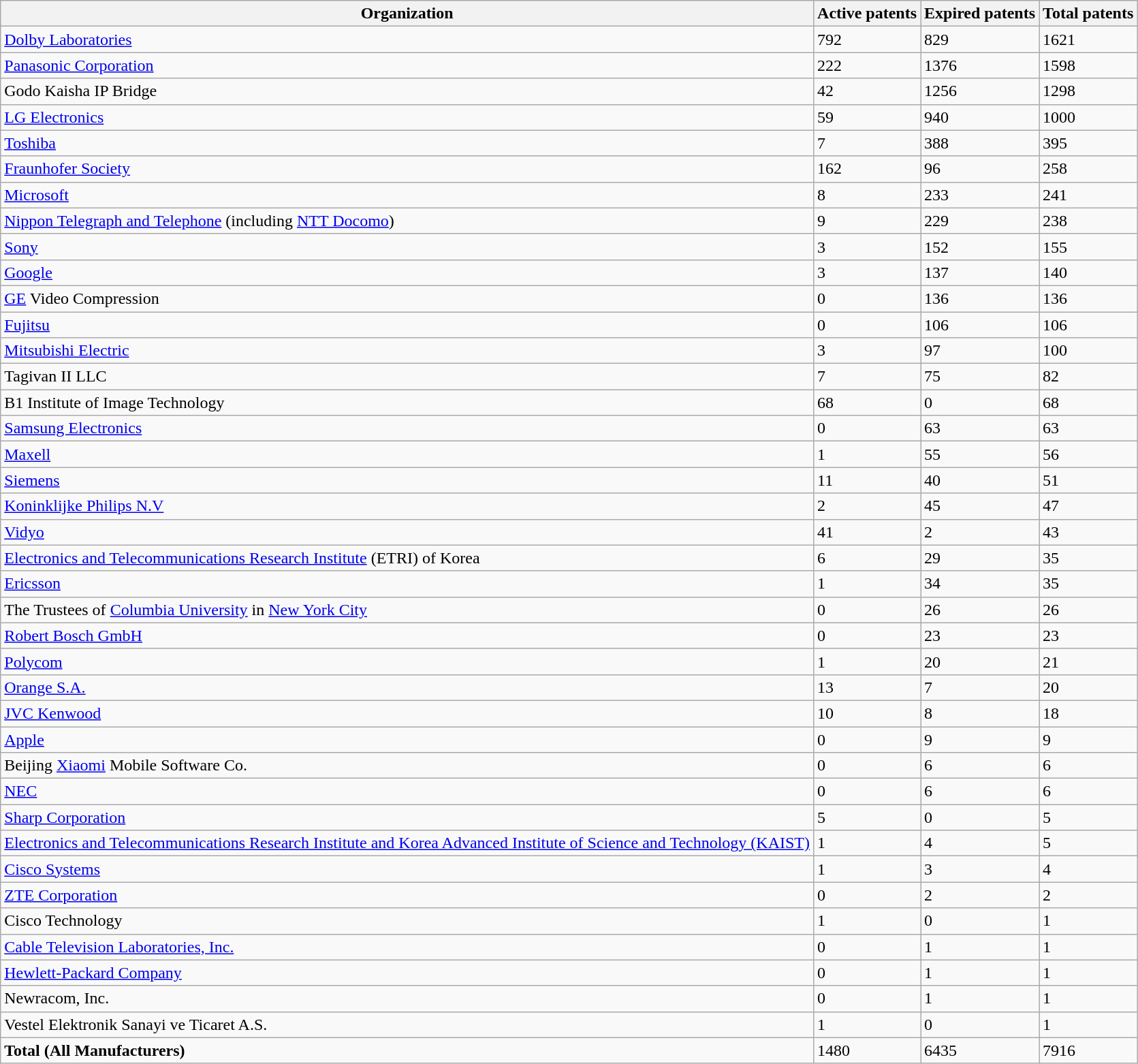<table class="wikitable sortable">
<tr>
<th>Organization</th>
<th>Active patents</th>
<th>Expired patents</th>
<th>Total patents</th>
</tr>
<tr>
<td><a href='#'>Dolby Laboratories</a></td>
<td>792</td>
<td>829</td>
<td>1621</td>
</tr>
<tr>
<td><a href='#'>Panasonic Corporation</a></td>
<td>222</td>
<td>1376</td>
<td>1598</td>
</tr>
<tr>
<td>Godo Kaisha IP Bridge</td>
<td>42</td>
<td>1256</td>
<td>1298</td>
</tr>
<tr>
<td><a href='#'>LG Electronics</a></td>
<td>59</td>
<td>940</td>
<td>1000</td>
</tr>
<tr>
<td><a href='#'>Toshiba</a></td>
<td>7</td>
<td>388</td>
<td>395</td>
</tr>
<tr>
<td><a href='#'>Fraunhofer Society</a></td>
<td>162</td>
<td>96</td>
<td>258</td>
</tr>
<tr>
<td><a href='#'>Microsoft</a></td>
<td>8</td>
<td>233</td>
<td>241</td>
</tr>
<tr>
<td><a href='#'>Nippon Telegraph and Telephone</a> (including <a href='#'>NTT Docomo</a>)</td>
<td>9</td>
<td>229</td>
<td>238</td>
</tr>
<tr>
<td><a href='#'>Sony</a></td>
<td>3</td>
<td>152</td>
<td>155</td>
</tr>
<tr>
<td><a href='#'>Google</a></td>
<td>3</td>
<td>137</td>
<td>140</td>
</tr>
<tr>
<td><a href='#'>GE</a> Video Compression</td>
<td>0</td>
<td>136</td>
<td>136</td>
</tr>
<tr>
<td><a href='#'>Fujitsu</a></td>
<td>0</td>
<td>106</td>
<td>106</td>
</tr>
<tr>
<td><a href='#'>Mitsubishi Electric</a></td>
<td>3</td>
<td>97</td>
<td>100</td>
</tr>
<tr>
<td>Tagivan II LLC</td>
<td>7</td>
<td>75</td>
<td>82</td>
</tr>
<tr>
<td>B1 Institute of Image Technology</td>
<td>68</td>
<td>0</td>
<td>68</td>
</tr>
<tr>
<td><a href='#'>Samsung Electronics</a></td>
<td>0</td>
<td>63</td>
<td>63</td>
</tr>
<tr>
<td><a href='#'>Maxell</a></td>
<td>1</td>
<td>55</td>
<td>56</td>
</tr>
<tr>
<td><a href='#'>Siemens</a></td>
<td>11</td>
<td>40</td>
<td>51</td>
</tr>
<tr>
<td><a href='#'>Koninklijke Philips N.V</a></td>
<td>2</td>
<td>45</td>
<td>47</td>
</tr>
<tr>
<td><a href='#'>Vidyo</a></td>
<td>41</td>
<td>2</td>
<td>43</td>
</tr>
<tr>
<td><a href='#'>Electronics and Telecommunications Research Institute</a> (ETRI) of Korea</td>
<td>6</td>
<td>29</td>
<td>35</td>
</tr>
<tr>
<td><a href='#'>Ericsson</a></td>
<td>1</td>
<td>34</td>
<td>35</td>
</tr>
<tr>
<td>The Trustees of <a href='#'>Columbia University</a> in <a href='#'>New York City</a></td>
<td>0</td>
<td>26</td>
<td>26</td>
</tr>
<tr>
<td><a href='#'>Robert Bosch GmbH</a></td>
<td>0</td>
<td>23</td>
<td>23</td>
</tr>
<tr>
<td><a href='#'>Polycom</a></td>
<td>1</td>
<td>20</td>
<td>21</td>
</tr>
<tr>
<td><a href='#'>Orange S.A.</a></td>
<td>13</td>
<td>7</td>
<td>20</td>
</tr>
<tr>
<td><a href='#'>JVC Kenwood</a></td>
<td>10</td>
<td>8</td>
<td>18</td>
</tr>
<tr>
<td><a href='#'>Apple</a></td>
<td>0</td>
<td>9</td>
<td>9</td>
</tr>
<tr>
<td>Beijing <a href='#'>Xiaomi</a> Mobile Software Co.</td>
<td>0</td>
<td>6</td>
<td>6</td>
</tr>
<tr>
<td><a href='#'>NEC</a></td>
<td>0</td>
<td>6</td>
<td>6</td>
</tr>
<tr>
<td><a href='#'>Sharp Corporation</a></td>
<td>5</td>
<td>0</td>
<td>5</td>
</tr>
<tr>
<td><a href='#'>Electronics and Telecommunications Research Institute and Korea Advanced Institute of Science and Technology (KAIST)</a></td>
<td>1</td>
<td>4</td>
<td>5</td>
</tr>
<tr>
<td><a href='#'>Cisco Systems</a></td>
<td>1</td>
<td>3</td>
<td>4</td>
</tr>
<tr>
<td><a href='#'>ZTE Corporation</a></td>
<td>0</td>
<td>2</td>
<td>2</td>
</tr>
<tr>
<td>Cisco Technology</td>
<td>1</td>
<td>0</td>
<td>1</td>
</tr>
<tr>
<td><a href='#'>Cable Television Laboratories, Inc.</a></td>
<td>0</td>
<td>1</td>
<td>1</td>
</tr>
<tr>
<td><a href='#'>Hewlett-Packard Company</a></td>
<td>0</td>
<td>1</td>
<td>1</td>
</tr>
<tr>
<td>Newracom, Inc.</td>
<td>0</td>
<td>1</td>
<td>1</td>
</tr>
<tr>
<td>Vestel Elektronik Sanayi ve Ticaret A.S.</td>
<td>1</td>
<td>0</td>
<td>1</td>
</tr>
<tr>
<td><strong>Total (All Manufacturers)</strong></td>
<td>1480</td>
<td>6435</td>
<td>7916</td>
</tr>
</table>
